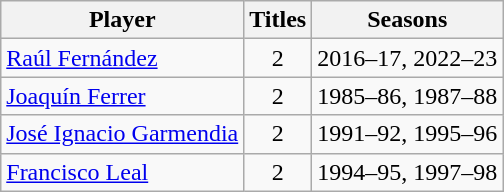<table class="wikitable">
<tr>
<th>Player</th>
<th>Titles</th>
<th>Seasons</th>
</tr>
<tr>
<td> <a href='#'>Raúl Fernández</a></td>
<td align=center>2</td>
<td>2016–17, 2022–23</td>
</tr>
<tr>
<td> <a href='#'>Joaquín Ferrer</a></td>
<td align=center>2</td>
<td>1985–86, 1987–88</td>
</tr>
<tr>
<td> <a href='#'>José Ignacio Garmendia</a></td>
<td align=center>2</td>
<td>1991–92, 1995–96</td>
</tr>
<tr>
<td> <a href='#'>Francisco Leal</a></td>
<td align=center>2</td>
<td>1994–95, 1997–98</td>
</tr>
</table>
